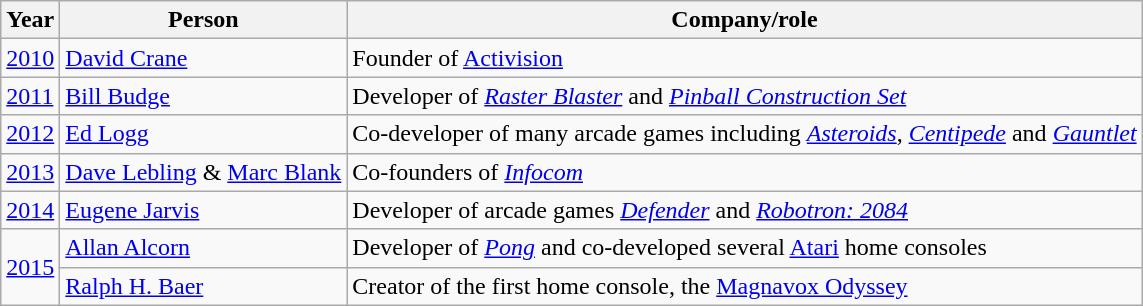<table class="wikitable sortable" width="auto">
<tr>
<th>Year</th>
<th>Person</th>
<th>Company/role</th>
</tr>
<tr>
<td><a href='#'>2010</a></td>
<td><a href='#'>David Crane</a></td>
<td>Founder of <a href='#'>Activision</a></td>
</tr>
<tr>
<td><a href='#'>2011</a></td>
<td><a href='#'>Bill Budge</a></td>
<td>Developer of <em><a href='#'>Raster Blaster</a></em> and <em><a href='#'>Pinball Construction Set</a></em></td>
</tr>
<tr>
<td><a href='#'>2012</a></td>
<td><a href='#'>Ed Logg</a></td>
<td>Co-developer of many arcade games including <em><a href='#'>Asteroids</a></em>, <em><a href='#'>Centipede</a></em> and <em><a href='#'>Gauntlet</a></em></td>
</tr>
<tr>
<td><a href='#'>2013</a></td>
<td><a href='#'>Dave Lebling</a> & <a href='#'>Marc Blank</a></td>
<td>Co-founders of <em><a href='#'>Infocom</a></em></td>
</tr>
<tr>
<td><a href='#'>2014</a></td>
<td><a href='#'>Eugene Jarvis</a></td>
<td>Developer of arcade games <em><a href='#'>Defender</a></em> and <em><a href='#'>Robotron: 2084</a></em></td>
</tr>
<tr>
<td rowspan="2"><a href='#'>2015</a></td>
<td><a href='#'>Allan Alcorn</a></td>
<td>Developer of <em><a href='#'>Pong</a></em> and co-developed several <a href='#'>Atari</a> home consoles</td>
</tr>
<tr>
<td><a href='#'>Ralph H. Baer</a></td>
<td>Creator of the first home console, the <a href='#'>Magnavox Odyssey</a></td>
</tr>
</table>
